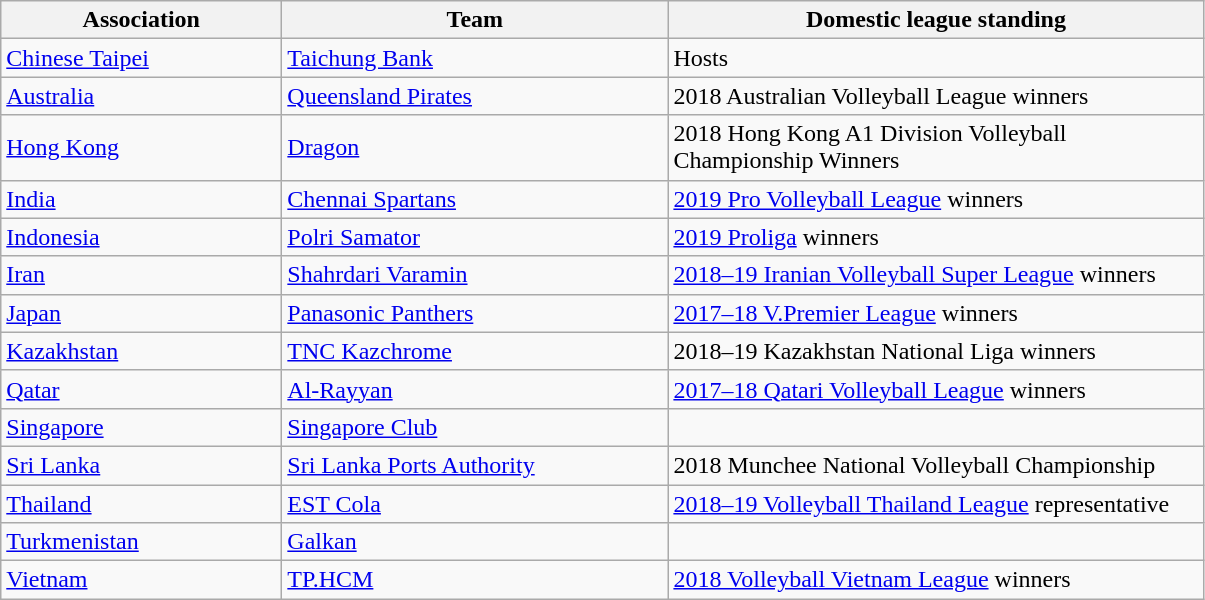<table class="wikitable">
<tr>
<th width=180>Association</th>
<th width=250>Team</th>
<th width=350>Domestic league standing</th>
</tr>
<tr>
<td> <a href='#'>Chinese Taipei</a></td>
<td><a href='#'>Taichung Bank</a></td>
<td>Hosts</td>
</tr>
<tr>
<td> <a href='#'>Australia</a></td>
<td><a href='#'>Queensland Pirates</a></td>
<td>2018 Australian Volleyball League winners</td>
</tr>
<tr>
<td> <a href='#'>Hong Kong</a></td>
<td><a href='#'>Dragon</a></td>
<td>2018 Hong Kong A1 Division Volleyball Championship Winners</td>
</tr>
<tr>
<td> <a href='#'>India</a></td>
<td><a href='#'>Chennai Spartans</a></td>
<td><a href='#'>2019 Pro Volleyball League</a> winners</td>
</tr>
<tr>
<td> <a href='#'>Indonesia</a></td>
<td><a href='#'>Polri Samator</a></td>
<td><a href='#'>2019 Proliga</a> winners</td>
</tr>
<tr>
<td> <a href='#'>Iran</a></td>
<td><a href='#'>Shahrdari Varamin</a></td>
<td><a href='#'>2018–19 Iranian Volleyball Super League</a> winners</td>
</tr>
<tr>
<td> <a href='#'>Japan</a></td>
<td><a href='#'>Panasonic Panthers</a></td>
<td><a href='#'>2017–18 V.Premier League</a> winners</td>
</tr>
<tr>
<td> <a href='#'>Kazakhstan</a></td>
<td><a href='#'>TNC Kazchrome</a></td>
<td>2018–19 Kazakhstan National Liga winners</td>
</tr>
<tr>
<td> <a href='#'>Qatar</a></td>
<td><a href='#'>Al-Rayyan</a></td>
<td><a href='#'>2017–18 Qatari Volleyball League</a> winners</td>
</tr>
<tr>
<td> <a href='#'>Singapore</a></td>
<td><a href='#'>Singapore Club</a></td>
<td></td>
</tr>
<tr>
<td> <a href='#'>Sri Lanka</a></td>
<td><a href='#'>Sri Lanka Ports Authority</a></td>
<td>2018 Munchee National Volleyball Championship</td>
</tr>
<tr>
<td> <a href='#'>Thailand</a></td>
<td><a href='#'>EST Cola</a></td>
<td><a href='#'>2018–19 Volleyball Thailand League</a> representative</td>
</tr>
<tr>
<td> <a href='#'>Turkmenistan</a></td>
<td><a href='#'>Galkan</a></td>
<td></td>
</tr>
<tr>
<td> <a href='#'>Vietnam</a></td>
<td><a href='#'>TP.HCM</a></td>
<td><a href='#'>2018 Volleyball Vietnam League</a> winners</td>
</tr>
</table>
